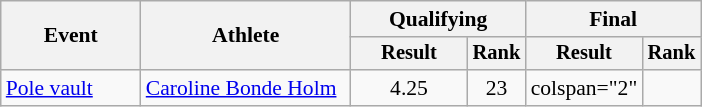<table class="wikitable" style="font-size:90%; text-align:center;">
<tr>
<th rowspan="2" style="width:20%;">Event</th>
<th rowspan="2" style="width:30%;">Athlete</th>
<th colspan="2" style="width:25%;">Qualifying</th>
<th colspan="2" style="width:25%;">Final</th>
</tr>
<tr style="font-size:95%;">
<th style="width:16.67%;">Result</th>
<th style="width:8.33%;">Rank</th>
<th style="width:16.67%;">Result</th>
<th style="width:8.33%;">Rank</th>
</tr>
<tr>
<td style="text-align:left;"><a href='#'>Pole vault</a></td>
<td style="text-align:left;"><a href='#'>Caroline Bonde Holm</a></td>
<td>4.25</td>
<td>23</td>
<td>colspan="2" </td>
</tr>
</table>
